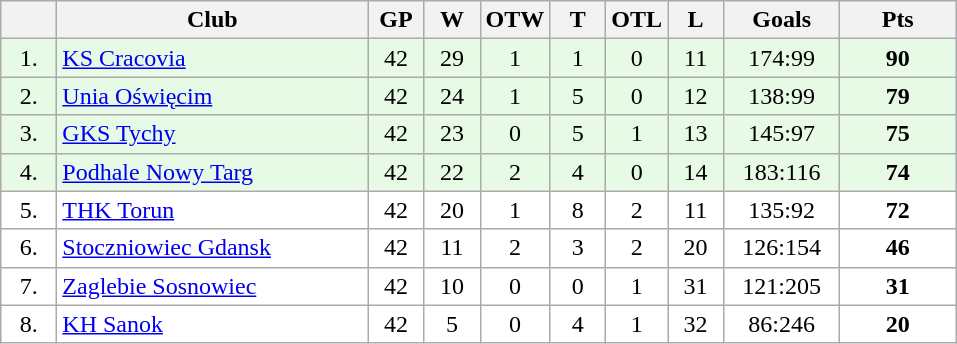<table class="wikitable">
<tr>
<th width="30"></th>
<th width="200">Club</th>
<th width="30">GP</th>
<th width="30">W</th>
<th width="30">OTW</th>
<th width="30">T</th>
<th width="30">OTL</th>
<th width="30">L</th>
<th width="70">Goals</th>
<th width="70">Pts</th>
</tr>
<tr bgcolor="#e6fae6" align="center">
<td>1.</td>
<td align="left"><a href='#'>KS Cracovia</a></td>
<td>42</td>
<td>29</td>
<td>1</td>
<td>1</td>
<td>0</td>
<td>11</td>
<td>174:99</td>
<td><strong>90</strong></td>
</tr>
<tr bgcolor="#e6fae6" align="center">
<td>2.</td>
<td align="left"><a href='#'>Unia Oświęcim</a></td>
<td>42</td>
<td>24</td>
<td>1</td>
<td>5</td>
<td>0</td>
<td>12</td>
<td>138:99</td>
<td><strong>79</strong></td>
</tr>
<tr bgcolor="#e6fae6" align="center">
<td>3.</td>
<td align="left"><a href='#'>GKS Tychy</a></td>
<td>42</td>
<td>23</td>
<td>0</td>
<td>5</td>
<td>1</td>
<td>13</td>
<td>145:97</td>
<td><strong>75</strong></td>
</tr>
<tr bgcolor="#e6fae6" align="center">
<td>4.</td>
<td align="left"><a href='#'>Podhale Nowy Targ</a></td>
<td>42</td>
<td>22</td>
<td>2</td>
<td>4</td>
<td>0</td>
<td>14</td>
<td>183:116</td>
<td><strong>74</strong></td>
</tr>
<tr bgcolor="#FFFFFF" align="center">
<td>5.</td>
<td align="left"><a href='#'>THK Torun</a></td>
<td>42</td>
<td>20</td>
<td>1</td>
<td>8</td>
<td>2</td>
<td>11</td>
<td>135:92</td>
<td><strong>72</strong></td>
</tr>
<tr bgcolor="#FFFFFF" align="center">
<td>6.</td>
<td align="left"><a href='#'>Stoczniowiec Gdansk</a></td>
<td>42</td>
<td>11</td>
<td>2</td>
<td>3</td>
<td>2</td>
<td>20</td>
<td>126:154</td>
<td><strong>46</strong></td>
</tr>
<tr bgcolor="#FFFFFF" align="center">
<td>7.</td>
<td align="left"><a href='#'>Zaglebie Sosnowiec</a></td>
<td>42</td>
<td>10</td>
<td>0</td>
<td>0</td>
<td>1</td>
<td>31</td>
<td>121:205</td>
<td><strong>31</strong></td>
</tr>
<tr bgcolor="#FFFFFF" align="center">
<td>8.</td>
<td align="left"><a href='#'>KH Sanok</a></td>
<td>42</td>
<td>5</td>
<td>0</td>
<td>4</td>
<td>1</td>
<td>32</td>
<td>86:246</td>
<td><strong>20</strong></td>
</tr>
</table>
